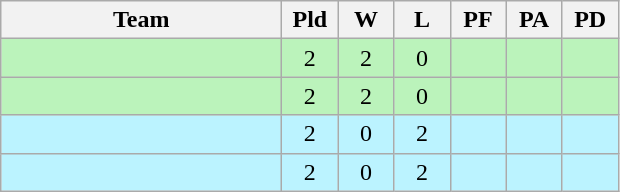<table class=wikitable style="text-align:center">
<tr>
<th width=180>Team</th>
<th width=30>Pld</th>
<th width=30>W</th>
<th width=30>L</th>
<th width=30>PF</th>
<th width=30>PA</th>
<th width=30>PD</th>
</tr>
<tr bgcolor=#BBF3BB>
<td align=left></td>
<td>2</td>
<td>2</td>
<td>0</td>
<td></td>
<td></td>
<td></td>
</tr>
<tr bgcolor=#BBF3BB>
<td align=left></td>
<td>2</td>
<td>2</td>
<td>0</td>
<td></td>
<td></td>
<td></td>
</tr>
<tr bgcolor=#BBF3FF>
<td align=left></td>
<td>2</td>
<td>0</td>
<td>2</td>
<td></td>
<td></td>
<td></td>
</tr>
<tr bgcolor=#BBF3FF>
<td align=left></td>
<td>2</td>
<td>0</td>
<td>2</td>
<td></td>
<td></td>
<td></td>
</tr>
</table>
